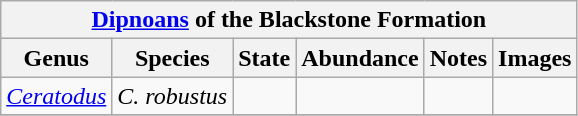<table class="wikitable" align="center">
<tr>
<th colspan="7" align="center"><strong><a href='#'>Dipnoans</a> of the Blackstone  Formation</strong></th>
</tr>
<tr>
<th>Genus</th>
<th>Species</th>
<th>State</th>
<th>Abundance</th>
<th>Notes</th>
<th>Images</th>
</tr>
<tr>
<td><em><a href='#'>Ceratodus</a></em></td>
<td><em>C. robustus</em></td>
<td></td>
<td></td>
<td></td>
<td></td>
</tr>
<tr>
</tr>
</table>
